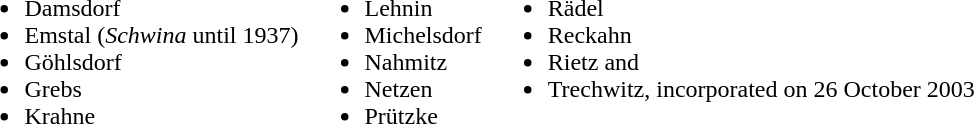<table>
<tr>
<td valign="top"><br><ul><li>Damsdorf</li><li>Emstal (<em>Schwina</em> until 1937)</li><li>Göhlsdorf</li><li>Grebs</li><li>Krahne</li></ul></td>
<td valign="top"><br><ul><li>Lehnin</li><li>Michelsdorf</li><li>Nahmitz</li><li>Netzen</li><li>Prützke</li></ul></td>
<td valign="top"><br><ul><li>Rädel</li><li>Reckahn</li><li>Rietz and</li><li>Trechwitz, incorporated on 26 October 2003</li></ul></td>
</tr>
</table>
